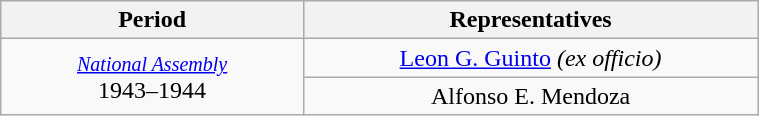<table class="wikitable" style="text-align:center; width:40%;">
<tr>
<th width="40%">Period</th>
<th>Representatives</th>
</tr>
<tr>
<td rowspan="2"><small><a href='#'><em>National Assembly</em></a></small><br>1943–1944</td>
<td><a href='#'>Leon G. Guinto</a> <em>(ex officio)</em></td>
</tr>
<tr>
<td>Alfonso E. Mendoza</td>
</tr>
</table>
